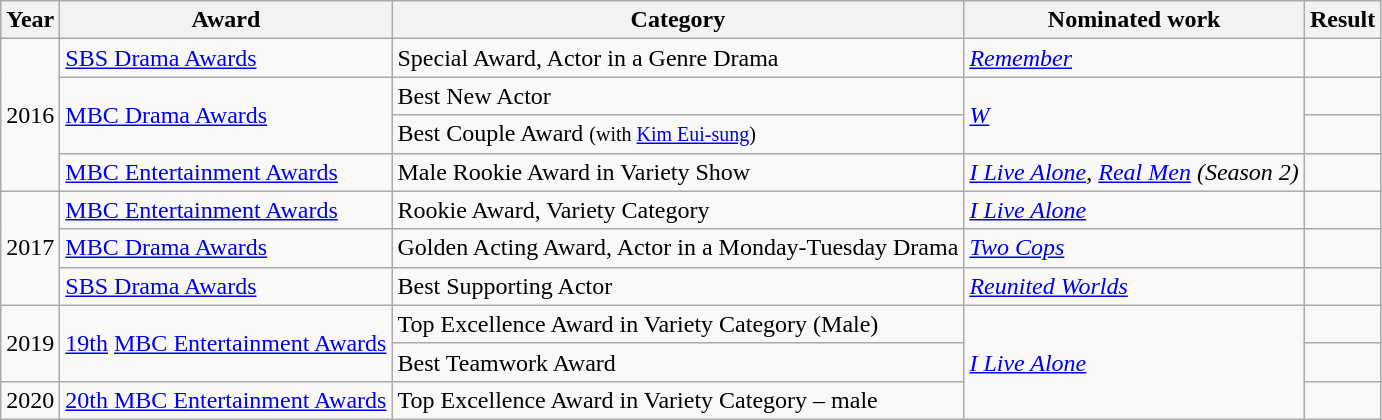<table class="wikitable">
<tr>
<th>Year</th>
<th>Award</th>
<th>Category</th>
<th>Nominated work</th>
<th>Result</th>
</tr>
<tr>
<td rowspan="4">2016</td>
<td><a href='#'>SBS Drama Awards</a></td>
<td>Special Award, Actor in a Genre Drama</td>
<td><em><a href='#'>Remember</a></em></td>
<td></td>
</tr>
<tr>
<td rowspan="2"><a href='#'>MBC Drama Awards</a></td>
<td>Best New Actor</td>
<td rowspan="2"><em><a href='#'>W</a></em></td>
<td></td>
</tr>
<tr>
<td>Best Couple Award <small>(with <a href='#'>Kim Eui-sung</a>)</small></td>
<td></td>
</tr>
<tr>
<td><a href='#'>MBC Entertainment Awards</a></td>
<td>Male Rookie Award in Variety Show</td>
<td><em><a href='#'>I Live Alone</a></em>, <em><a href='#'>Real Men</a> (Season 2)</em></td>
<td></td>
</tr>
<tr>
<td rowspan="3">2017</td>
<td><a href='#'>MBC Entertainment Awards</a></td>
<td>Rookie Award, Variety Category</td>
<td><em><a href='#'>I Live Alone</a></em></td>
<td></td>
</tr>
<tr>
<td><a href='#'>MBC Drama Awards</a></td>
<td>Golden Acting Award, Actor in a Monday-Tuesday Drama</td>
<td><em><a href='#'>Two Cops</a></em></td>
<td></td>
</tr>
<tr>
<td><a href='#'>SBS Drama Awards</a></td>
<td>Best Supporting Actor</td>
<td><em><a href='#'>Reunited Worlds</a></em></td>
<td></td>
</tr>
<tr>
<td rowspan=2>2019</td>
<td rowspan=2><a href='#'>19th</a> <a href='#'>MBC Entertainment Awards</a></td>
<td>Top Excellence Award in Variety Category (Male)</td>
<td rowspan=3><em><a href='#'>I Live Alone</a></em></td>
<td></td>
</tr>
<tr>
<td>Best Teamwork Award</td>
<td></td>
</tr>
<tr>
<td>2020</td>
<td><a href='#'>20th MBC Entertainment Awards</a></td>
<td>Top Excellence Award in Variety Category – male</td>
<td></td>
</tr>
</table>
